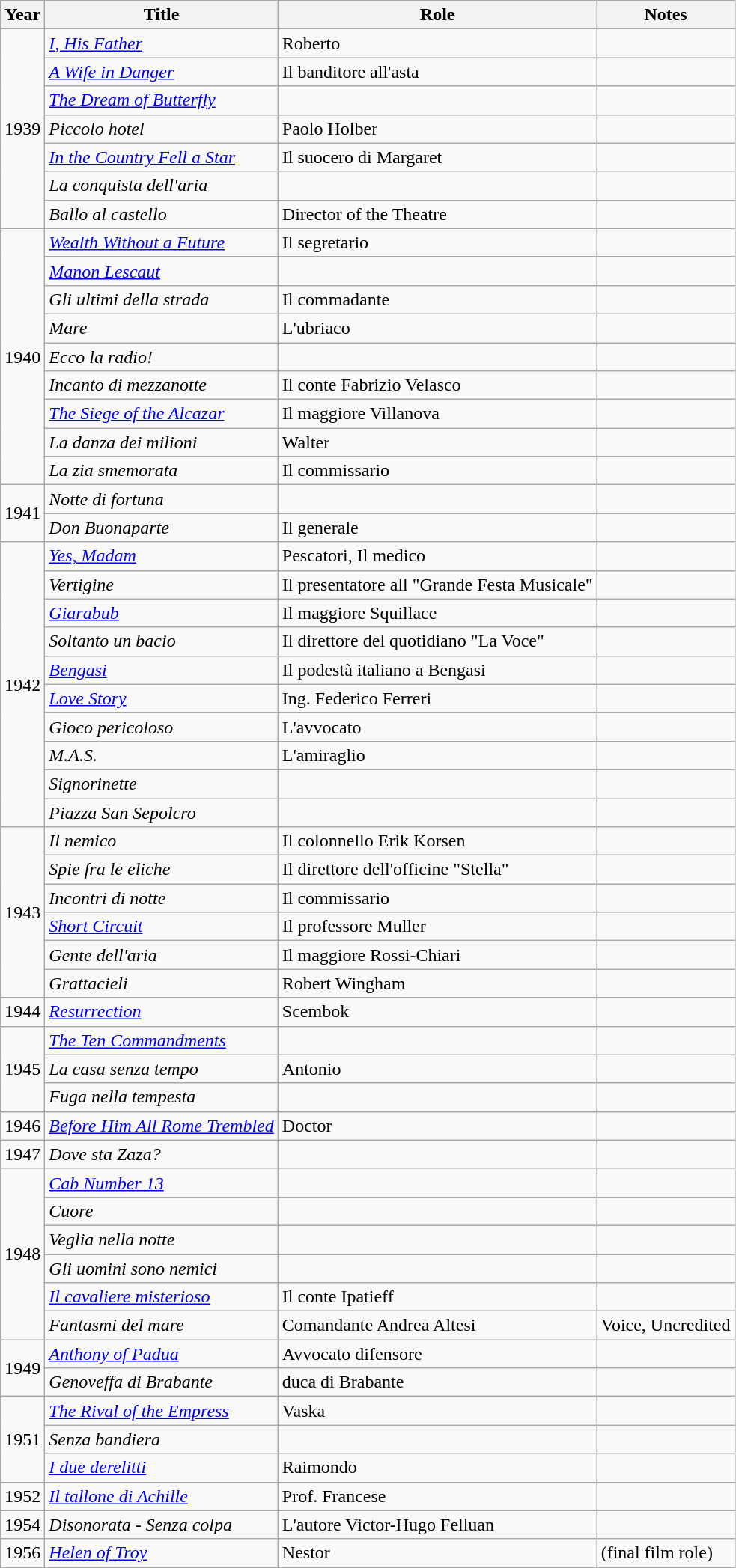<table class="wikitable sortable">
<tr>
<th>Year</th>
<th>Title</th>
<th>Role</th>
<th class="unsortable">Notes</th>
</tr>
<tr>
<td rowspan=7>1939</td>
<td><em><a href='#'>I, His Father</a></em></td>
<td>Roberto</td>
<td></td>
</tr>
<tr>
<td><em><a href='#'>A Wife in Danger</a></em></td>
<td>Il banditore all'asta</td>
<td></td>
</tr>
<tr>
<td><em><a href='#'>The Dream of Butterfly</a></em></td>
<td></td>
<td></td>
</tr>
<tr>
<td><em>Piccolo hotel</em></td>
<td>Paolo Holber</td>
<td></td>
</tr>
<tr>
<td><em><a href='#'>In the Country Fell a Star</a></em></td>
<td>Il suocero di Margaret</td>
<td></td>
</tr>
<tr>
<td><em>La conquista dell'aria</em></td>
<td></td>
<td></td>
</tr>
<tr>
<td><em>Ballo al castello</em></td>
<td>Director of the Theatre</td>
<td></td>
</tr>
<tr>
<td rowspan=9>1940</td>
<td><em><a href='#'>Wealth Without a Future</a></em></td>
<td>Il segretario</td>
<td></td>
</tr>
<tr>
<td><em><a href='#'>Manon Lescaut</a></em></td>
<td></td>
<td></td>
</tr>
<tr>
<td><em>Gli ultimi della strada</em></td>
<td>Il commadante</td>
<td></td>
</tr>
<tr>
<td><em>Mare</em></td>
<td>L'ubriaco</td>
<td></td>
</tr>
<tr>
<td><em>Ecco la radio!</em></td>
<td></td>
<td></td>
</tr>
<tr>
<td><em>Incanto di mezzanotte</em></td>
<td>Il conte Fabrizio Velasco</td>
<td></td>
</tr>
<tr>
<td><em><a href='#'>The Siege of the Alcazar</a></em></td>
<td>Il maggiore Villanova</td>
<td></td>
</tr>
<tr>
<td><em>La danza dei milioni</em></td>
<td>Walter</td>
<td></td>
</tr>
<tr>
<td><em>La zia smemorata</em></td>
<td>Il commissario</td>
<td></td>
</tr>
<tr>
<td rowspan=2>1941</td>
<td><em>Notte di fortuna</em></td>
<td></td>
<td></td>
</tr>
<tr>
<td><em>Don Buonaparte</em></td>
<td>Il generale</td>
<td></td>
</tr>
<tr>
<td rowspan=10>1942</td>
<td><em><a href='#'>Yes, Madam</a></em></td>
<td>Pescatori, Il medico</td>
<td></td>
</tr>
<tr>
<td><em>Vertigine</em></td>
<td>Il presentatore all "Grande Festa Musicale"</td>
<td></td>
</tr>
<tr>
<td><em><a href='#'>Giarabub</a></em></td>
<td>Il maggiore Squillace</td>
<td></td>
</tr>
<tr>
<td><em>Soltanto un bacio</em></td>
<td>Il direttore del quotidiano "La Voce"</td>
<td></td>
</tr>
<tr>
<td><em><a href='#'>Bengasi</a></em></td>
<td>Il podestà italiano a Bengasi</td>
<td></td>
</tr>
<tr>
<td><em><a href='#'>Love Story</a></em></td>
<td>Ing. Federico Ferreri</td>
<td></td>
</tr>
<tr>
<td><em>Gioco pericoloso</em></td>
<td>L'avvocato</td>
<td></td>
</tr>
<tr>
<td><em>M.A.S.</em></td>
<td>L'amiraglio</td>
<td></td>
</tr>
<tr>
<td><em>Signorinette</em></td>
<td></td>
<td></td>
</tr>
<tr>
<td><em>Piazza San Sepolcro</em></td>
<td></td>
<td></td>
</tr>
<tr>
<td rowspan=6>1943</td>
<td><em>Il nemico</em></td>
<td>Il colonnello Erik Korsen</td>
<td></td>
</tr>
<tr>
<td><em>Spie fra le eliche</em></td>
<td>Il direttore dell'officine "Stella"</td>
<td></td>
</tr>
<tr>
<td><em>Incontri di notte</em></td>
<td>Il commissario</td>
<td></td>
</tr>
<tr>
<td><em><a href='#'>Short Circuit</a></em></td>
<td>Il professore Muller</td>
<td></td>
</tr>
<tr>
<td><em>Gente dell'aria</em></td>
<td>Il maggiore Rossi-Chiari</td>
<td></td>
</tr>
<tr>
<td><em>Grattacieli</em></td>
<td>Robert Wingham</td>
<td></td>
</tr>
<tr>
<td>1944</td>
<td><em><a href='#'>Resurrection</a></em></td>
<td>Scembok</td>
<td></td>
</tr>
<tr>
<td rowspan=3>1945</td>
<td><em><a href='#'>The Ten Commandments</a></em></td>
<td></td>
<td></td>
</tr>
<tr>
<td><em>La casa senza tempo</em></td>
<td>Antonio</td>
<td></td>
</tr>
<tr>
<td><em>Fuga nella tempesta</em></td>
<td></td>
<td></td>
</tr>
<tr>
<td>1946</td>
<td><em><a href='#'>Before Him All Rome Trembled</a></em></td>
<td>Doctor</td>
<td></td>
</tr>
<tr>
<td>1947</td>
<td><em>Dove sta Zaza?</em></td>
<td></td>
<td></td>
</tr>
<tr>
<td rowspan=6>1948</td>
<td><em><a href='#'>Cab Number 13</a></em></td>
<td></td>
<td></td>
</tr>
<tr>
<td><em>Cuore</em></td>
<td></td>
<td></td>
</tr>
<tr>
<td><em>Veglia nella notte</em></td>
<td></td>
<td></td>
</tr>
<tr>
<td><em>Gli uomini sono nemici</em></td>
<td></td>
<td></td>
</tr>
<tr>
<td><em><a href='#'>Il cavaliere misterioso</a></em></td>
<td>Il conte Ipatieff</td>
<td></td>
</tr>
<tr>
<td><em>Fantasmi del mare</em></td>
<td>Comandante Andrea Altesi</td>
<td>Voice, Uncredited</td>
</tr>
<tr>
<td rowspan=2>1949</td>
<td><em><a href='#'>Anthony of Padua</a></em></td>
<td>Avvocato difensore</td>
<td></td>
</tr>
<tr>
<td><em>Genoveffa di Brabante</em></td>
<td>duca di Brabante</td>
<td></td>
</tr>
<tr>
<td rowspan=3>1951</td>
<td><em><a href='#'>The Rival of the Empress</a></em></td>
<td>Vaska</td>
<td></td>
</tr>
<tr>
<td><em>Senza bandiera</em></td>
<td></td>
<td></td>
</tr>
<tr>
<td><em><a href='#'>I due derelitti</a></em></td>
<td>Raimondo</td>
<td></td>
</tr>
<tr>
<td>1952</td>
<td><em><a href='#'>Il tallone di Achille</a></em></td>
<td>Prof. Francese</td>
<td></td>
</tr>
<tr>
<td>1954</td>
<td><em>Disonorata - Senza colpa</em></td>
<td>L'autore Victor-Hugo Felluan</td>
<td></td>
</tr>
<tr>
<td>1956</td>
<td><em><a href='#'>Helen of Troy</a></em></td>
<td>Nestor</td>
<td>(final film role)</td>
</tr>
</table>
